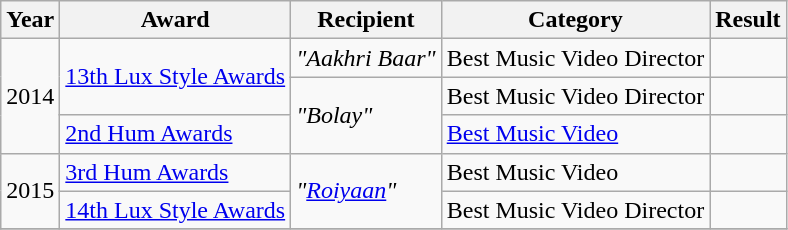<table class="wikitable">
<tr>
<th>Year</th>
<th>Award</th>
<th>Recipient</th>
<th>Category</th>
<th>Result</th>
</tr>
<tr>
<td rowspan="3">2014</td>
<td rowspan="2"><a href='#'>13th Lux Style Awards</a></td>
<td><em>"Aakhri Baar"</em></td>
<td>Best Music Video Director</td>
<td></td>
</tr>
<tr>
<td rowspan="2"><em>"Bolay"</em></td>
<td>Best Music Video Director</td>
<td></td>
</tr>
<tr>
<td><a href='#'>2nd Hum Awards</a></td>
<td><a href='#'>Best Music Video</a></td>
<td></td>
</tr>
<tr>
<td rowspan="2">2015</td>
<td><a href='#'>3rd Hum Awards</a></td>
<td rowspan="2"><em>"<a href='#'>Roiyaan</a>"</em></td>
<td>Best Music Video</td>
<td></td>
</tr>
<tr>
<td><a href='#'>14th Lux Style Awards</a></td>
<td>Best Music Video Director</td>
<td></td>
</tr>
<tr>
</tr>
</table>
